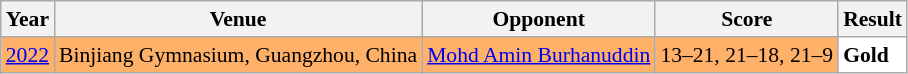<table class="sortable wikitable" style="font-size: 90%;">
<tr>
<th>Year</th>
<th>Venue</th>
<th>Opponent</th>
<th>Score</th>
<th>Result</th>
</tr>
<tr style="background:#FFB069">
<td align="center"><a href='#'>2022</a></td>
<td align="left">Binjiang Gymnasium, Guangzhou, China</td>
<td align="left"> <a href='#'>Mohd Amin Burhanuddin</a></td>
<td align="left">13–21, 21–18, 21–9</td>
<td style="text-align:left; background:white"> <strong>Gold</strong></td>
</tr>
</table>
